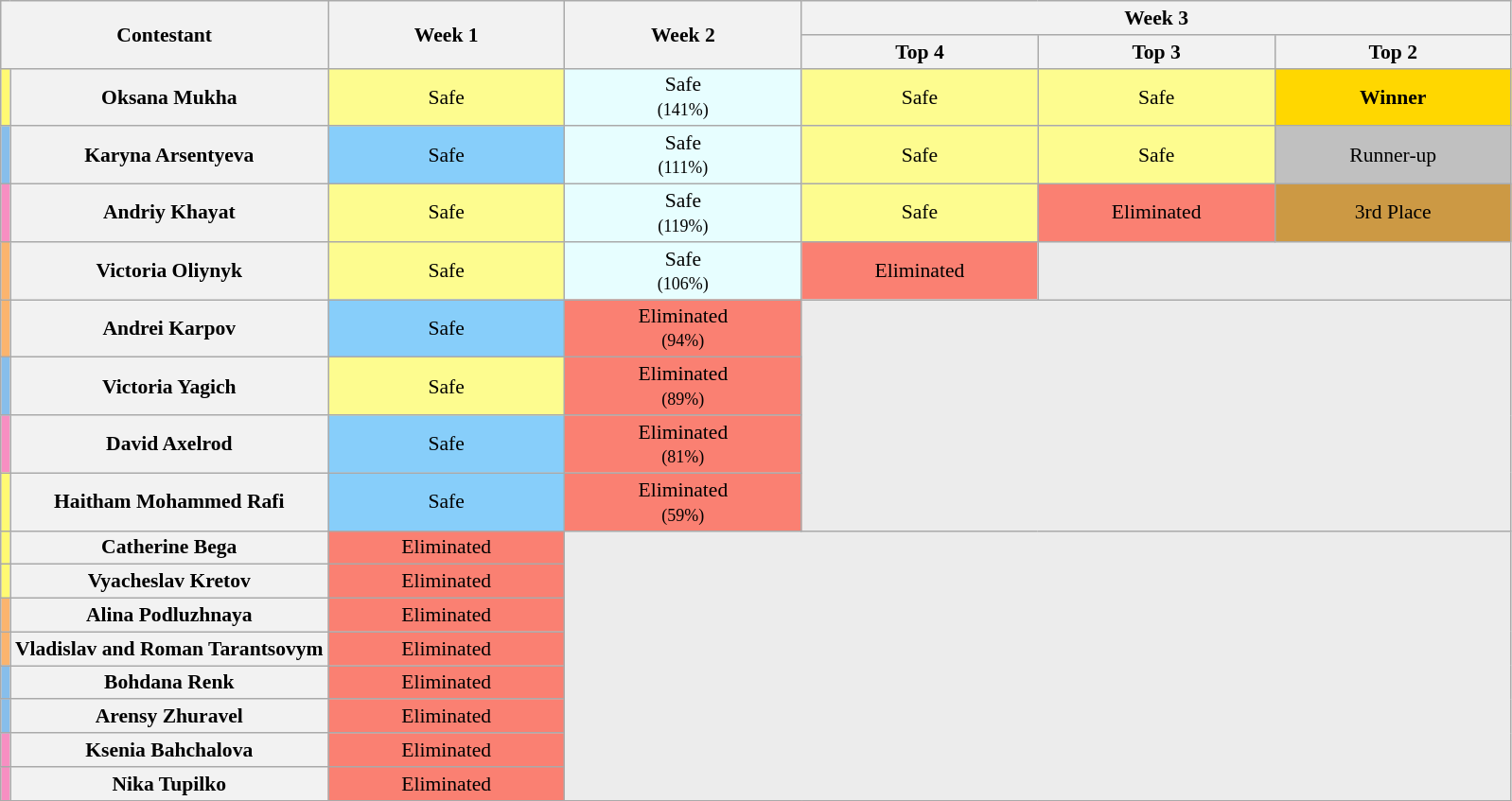<table class="wikitable" style="font-size:90%; text-align:center">
<tr>
<th colspan=2 rowspan=2 width="50">Contestant</th>
<th width="160" scope="col" rowspan=2>Week 1</th>
<th width="160" scope="col" rowspan=2>Week 2</th>
<th width="480" scope="col" colspan=3>Week 3</th>
</tr>
<tr>
<th width="160" scope=col>Top 4</th>
<th width="160" scope=col>Top 3</th>
<th width="160" scope=col>Top 2</th>
</tr>
<tr>
<td style="background:#fffa73;"></td>
<th>Oksana Mukha</th>
<td style="background:#fdfc8f;">Safe</td>
<td style="background:#E7FEFF;">Safe<br><small>(141%)</small></td>
<td style="background:#fdfc8f;">Safe</td>
<td style="background:#fdfc8f;">Safe</td>
<td style="text-align:center; background:gold"><strong>Winner</strong></td>
</tr>
<tr>
<td style="background:#87beeb;"></td>
<th>Karyna Arsentyeva</th>
<td style="background:lightskyblue;">Safe</td>
<td style="background:#E7FEFF;">Safe<br><small>(111%)</small></td>
<td style="background:#fdfc8f;">Safe</td>
<td style="background:#fdfc8f;">Safe</td>
<td style="text-align:center; background:silver">Runner-up</td>
</tr>
<tr>
<td style="background:#f78fc2;"></td>
<th>Andriy Khayat</th>
<td style="background:#fdfc8f;">Safe</td>
<td style="background:#E7FEFF;">Safe <br><small>(119%)</small></td>
<td style="background:#fdfc8f;">Safe</td>
<td style="background:#fa8072;">Eliminated</td>
<td bgcolor=#c94 colspan=1>3rd Place</td>
</tr>
<tr>
<td style="background:#fbb46e;"></td>
<th>Victoria Oliynyk</th>
<td style="background:#fdfc8f;">Safe</td>
<td style="background:#E7FEFF;">Safe <br><small>(106%)</small></td>
<td style="background:#fa8072;">Eliminated</td>
<td bgcolor=#ececec colspan=2></td>
</tr>
<tr>
<td style="background:#fbb46e;"></td>
<th>Andrei Karpov</th>
<td style="background:lightskyblue;">Safe</td>
<td style="background:#fa8072;">Eliminated<br><small>(94%)</small></td>
<td bgcolor=#ececec colspan="3" rowspan="4"></td>
</tr>
<tr>
<td style="background:#87beeb;"></td>
<th>Victoria Yagich</th>
<td style="background:#fdfc8f;">Safe</td>
<td style="background:#fa8072;">Eliminated<br><small>(89%)</small></td>
</tr>
<tr>
<td style="background:#f78fc2;"></td>
<th>David Axelrod</th>
<td style="background:lightskyblue;">Safe</td>
<td style="background:#fa8072;">Eliminated<br><small>(81%)</small></td>
</tr>
<tr>
<td style="background:#fffa73;"></td>
<th>Haitham Mohammed Rafi</th>
<td style="background:lightskyblue;">Safe</td>
<td style="background:#fa8072;">Eliminated<br><small>(59%)</small></td>
</tr>
<tr>
<td style="background:#fffa73;"></td>
<th>Catherine Bega</th>
<td style="background:#fa8072;">Eliminated</td>
<td bgcolor=#ececec colspan="4" rowspan="8"></td>
</tr>
<tr>
<td style="background:#fffa73;"></td>
<th>Vyacheslav Kretov</th>
<td style="background:#fa8072;">Eliminated</td>
</tr>
<tr>
<td style="background:#fbb46e;"></td>
<th>Alina Podluzhnaya</th>
<td style="background:#fa8072;">Eliminated</td>
</tr>
<tr>
<td style="background:#fbb46e;"></td>
<th>Vladislav and Roman Tarantsovym</th>
<td style="background:#fa8072;">Eliminated</td>
</tr>
<tr>
<td style="background:#87beeb;"></td>
<th>Bohdana Renk</th>
<td style="background:#fa8072;">Eliminated</td>
</tr>
<tr>
<td style="background:#87beeb;"></td>
<th>Arensy Zhuravel</th>
<td style="background:#fa8072;">Eliminated</td>
</tr>
<tr>
<td style="background:#f78fc2"></td>
<th>Ksenia Bahchalova</th>
<td style="background:#fa8072;">Eliminated</td>
</tr>
<tr>
<td style="background:#f78fc2"></td>
<th>Nika Tupilko</th>
<td style="background:#fa8072;">Eliminated</td>
</tr>
<tr>
</tr>
</table>
